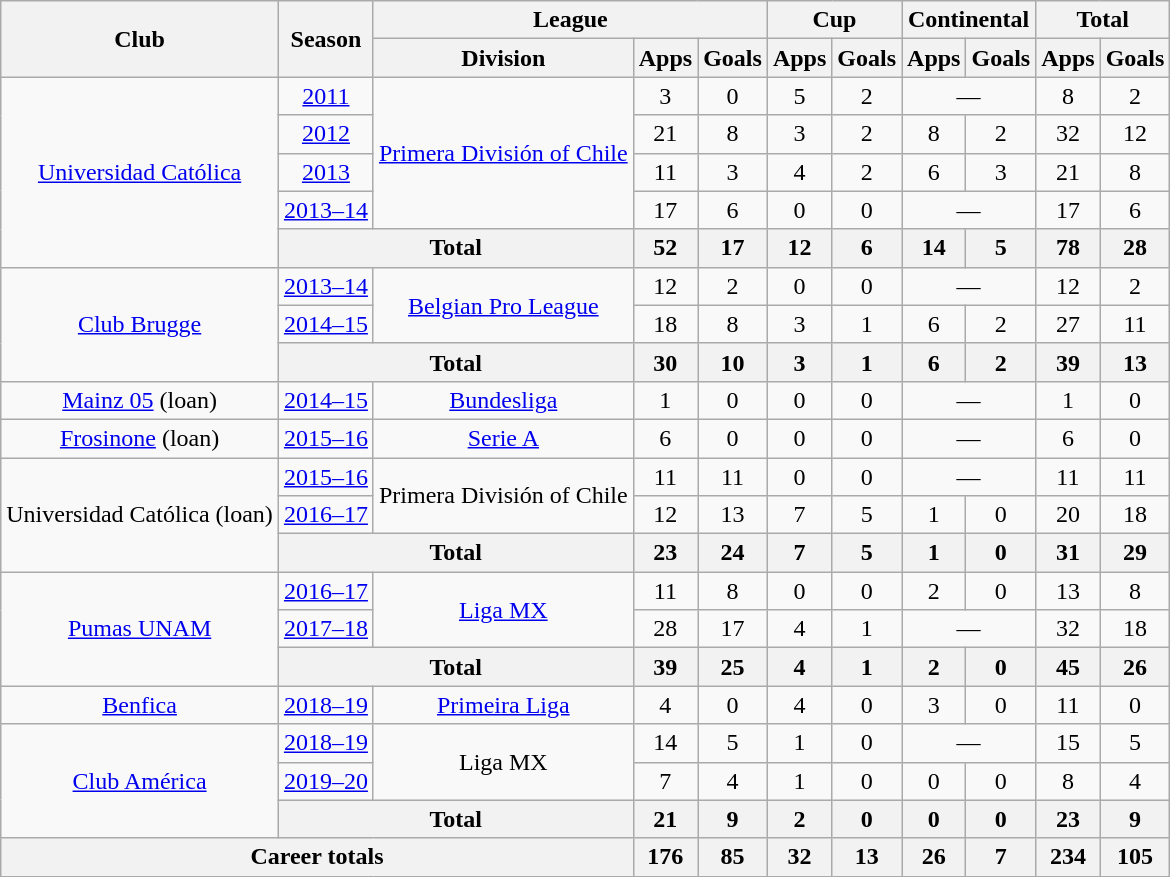<table class="wikitable" style="text-align:center">
<tr>
<th rowspan="2">Club</th>
<th rowspan="2">Season</th>
<th colspan="3">League</th>
<th colspan="2">Cup</th>
<th colspan="2">Continental</th>
<th colspan="2">Total</th>
</tr>
<tr>
<th>Division</th>
<th>Apps</th>
<th>Goals</th>
<th>Apps</th>
<th>Goals</th>
<th>Apps</th>
<th>Goals</th>
<th>Apps</th>
<th>Goals</th>
</tr>
<tr>
<td rowspan="5"><a href='#'>Universidad Católica</a></td>
<td><a href='#'>2011</a></td>
<td rowspan="4"><a href='#'>Primera División of Chile</a></td>
<td>3</td>
<td>0</td>
<td>5</td>
<td>2</td>
<td colspan="2">—</td>
<td>8</td>
<td>2</td>
</tr>
<tr>
<td><a href='#'>2012</a></td>
<td>21</td>
<td>8</td>
<td>3</td>
<td>2</td>
<td>8</td>
<td>2</td>
<td>32</td>
<td>12</td>
</tr>
<tr>
<td><a href='#'>2013</a></td>
<td>11</td>
<td>3</td>
<td>4</td>
<td>2</td>
<td>6</td>
<td>3</td>
<td>21</td>
<td>8</td>
</tr>
<tr>
<td><a href='#'>2013–14</a></td>
<td>17</td>
<td>6</td>
<td>0</td>
<td>0</td>
<td colspan="2">—</td>
<td>17</td>
<td>6</td>
</tr>
<tr>
<th colspan="2">Total</th>
<th>52</th>
<th>17</th>
<th>12</th>
<th>6</th>
<th>14</th>
<th>5</th>
<th>78</th>
<th>28</th>
</tr>
<tr>
<td rowspan="3"><a href='#'>Club Brugge</a></td>
<td><a href='#'>2013–14</a></td>
<td rowspan="2"><a href='#'>Belgian Pro League</a></td>
<td>12</td>
<td>2</td>
<td>0</td>
<td>0</td>
<td colspan="2">—</td>
<td>12</td>
<td>2</td>
</tr>
<tr>
<td><a href='#'>2014–15</a></td>
<td>18</td>
<td>8</td>
<td>3</td>
<td>1</td>
<td>6</td>
<td>2</td>
<td>27</td>
<td>11</td>
</tr>
<tr>
<th colspan="2">Total</th>
<th>30</th>
<th>10</th>
<th>3</th>
<th>1</th>
<th>6</th>
<th>2</th>
<th>39</th>
<th>13</th>
</tr>
<tr>
<td><a href='#'>Mainz 05</a> (loan)</td>
<td><a href='#'>2014–15</a></td>
<td><a href='#'>Bundesliga</a></td>
<td>1</td>
<td>0</td>
<td>0</td>
<td>0</td>
<td colspan="2">—</td>
<td>1</td>
<td>0</td>
</tr>
<tr>
<td><a href='#'>Frosinone</a> (loan)</td>
<td><a href='#'>2015–16</a></td>
<td><a href='#'>Serie A</a></td>
<td>6</td>
<td>0</td>
<td>0</td>
<td>0</td>
<td colspan="2">—</td>
<td>6</td>
<td>0</td>
</tr>
<tr>
<td rowspan="3">Universidad Católica (loan)</td>
<td><a href='#'>2015–16</a></td>
<td rowspan="2">Primera División of Chile</td>
<td>11</td>
<td>11</td>
<td>0</td>
<td>0</td>
<td colspan="2">—</td>
<td>11</td>
<td>11</td>
</tr>
<tr>
<td><a href='#'>2016–17</a></td>
<td>12</td>
<td>13</td>
<td>7</td>
<td>5</td>
<td>1</td>
<td>0</td>
<td>20</td>
<td>18</td>
</tr>
<tr>
<th colspan="2">Total</th>
<th>23</th>
<th>24</th>
<th>7</th>
<th>5</th>
<th>1</th>
<th>0</th>
<th>31</th>
<th>29</th>
</tr>
<tr>
<td rowspan="3"><a href='#'>Pumas UNAM</a></td>
<td><a href='#'>2016–17</a></td>
<td rowspan="2"><a href='#'>Liga MX</a></td>
<td>11</td>
<td>8</td>
<td>0</td>
<td>0</td>
<td>2</td>
<td>0</td>
<td>13</td>
<td>8</td>
</tr>
<tr>
<td><a href='#'>2017–18</a></td>
<td>28</td>
<td>17</td>
<td>4</td>
<td>1</td>
<td colspan="2">—</td>
<td>32</td>
<td>18</td>
</tr>
<tr>
<th colspan="2">Total</th>
<th>39</th>
<th>25</th>
<th>4</th>
<th>1</th>
<th>2</th>
<th>0</th>
<th>45</th>
<th>26</th>
</tr>
<tr>
<td><a href='#'>Benfica</a></td>
<td><a href='#'>2018–19</a></td>
<td><a href='#'>Primeira Liga</a></td>
<td>4</td>
<td>0</td>
<td>4</td>
<td>0</td>
<td>3</td>
<td>0</td>
<td>11</td>
<td>0</td>
</tr>
<tr>
<td rowspan="3"><a href='#'>Club América</a></td>
<td><a href='#'>2018–19</a></td>
<td rowspan="2">Liga MX</td>
<td>14</td>
<td>5</td>
<td>1</td>
<td>0</td>
<td colspan="2">—</td>
<td>15</td>
<td>5</td>
</tr>
<tr>
<td><a href='#'>2019–20</a></td>
<td>7</td>
<td>4</td>
<td>1</td>
<td>0</td>
<td>0</td>
<td>0</td>
<td>8</td>
<td>4</td>
</tr>
<tr>
<th colspan="2">Total</th>
<th>21</th>
<th>9</th>
<th>2</th>
<th>0</th>
<th>0</th>
<th>0</th>
<th>23</th>
<th>9</th>
</tr>
<tr>
<th colspan="3">Career totals</th>
<th>176</th>
<th>85</th>
<th>32</th>
<th>13</th>
<th>26</th>
<th>7</th>
<th>234</th>
<th>105</th>
</tr>
</table>
